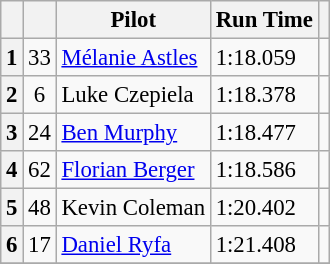<table class="wikitable" style="font-size: 95%;">
<tr>
<th></th>
<th></th>
<th>Pilot</th>
<th>Run Time</th>
<th></th>
</tr>
<tr>
<th>1</th>
<td style="text-align: center;">33</td>
<td> <a href='#'>Mélanie Astles</a></td>
<td>1:18.059</td>
<td></td>
</tr>
<tr>
<th>2</th>
<td style="text-align: center;">6</td>
<td> Luke Czepiela</td>
<td>1:18.378</td>
<td></td>
</tr>
<tr>
<th>3</th>
<td style="text-align: center;">24</td>
<td> <a href='#'>Ben Murphy</a></td>
<td>1:18.477</td>
<td></td>
</tr>
<tr>
<th>4</th>
<td style="text-align: center;">62</td>
<td> <a href='#'>Florian Berger</a></td>
<td>1:18.586</td>
<td></td>
</tr>
<tr>
<th>5</th>
<td style="text-align: center;">48</td>
<td> Kevin Coleman</td>
<td>1:20.402</td>
<td></td>
</tr>
<tr>
<th>6</th>
<td style="text-align: center;">17</td>
<td> <a href='#'>Daniel Ryfa</a></td>
<td>1:21.408</td>
<td></td>
</tr>
<tr>
</tr>
</table>
